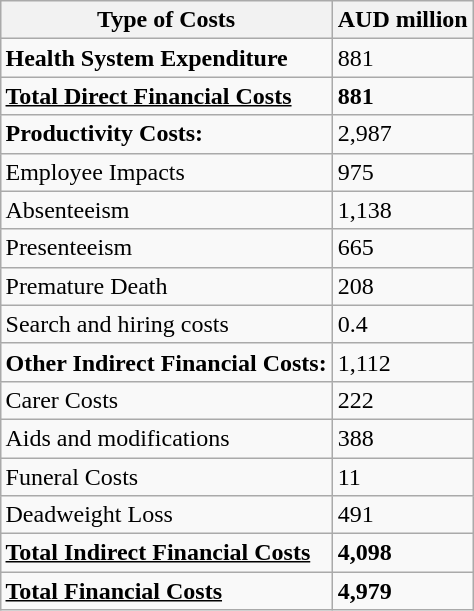<table class="wikitable" style="float: right;">
<tr>
<th>Type of Costs</th>
<th>AUD million</th>
</tr>
<tr>
<td><strong>Health System Expenditure</strong></td>
<td>881</td>
</tr>
<tr>
<td><strong><u>Total Direct Financial Costs</u></strong></td>
<td><strong>881</strong></td>
</tr>
<tr>
<td><strong>Productivity Costs:</strong></td>
<td>2,987</td>
</tr>
<tr>
<td>Employee Impacts</td>
<td>975</td>
</tr>
<tr>
<td>Absenteeism</td>
<td>1,138</td>
</tr>
<tr>
<td>Presenteeism</td>
<td>665</td>
</tr>
<tr>
<td>Premature Death</td>
<td>208</td>
</tr>
<tr>
<td>Search and hiring costs</td>
<td>0.4</td>
</tr>
<tr>
<td><strong>Other Indirect Financial Costs:</strong></td>
<td>1,112</td>
</tr>
<tr>
<td>Carer Costs</td>
<td>222</td>
</tr>
<tr>
<td>Aids and modifications</td>
<td>388</td>
</tr>
<tr>
<td>Funeral Costs</td>
<td>11</td>
</tr>
<tr>
<td>Deadweight Loss</td>
<td>491</td>
</tr>
<tr>
<td><strong><u>Total Indirect Financial Costs</u></strong></td>
<td><strong>4,098</strong></td>
</tr>
<tr>
<td><strong><u>Total Financial Costs</u></strong></td>
<td><strong>4,979</strong></td>
</tr>
</table>
